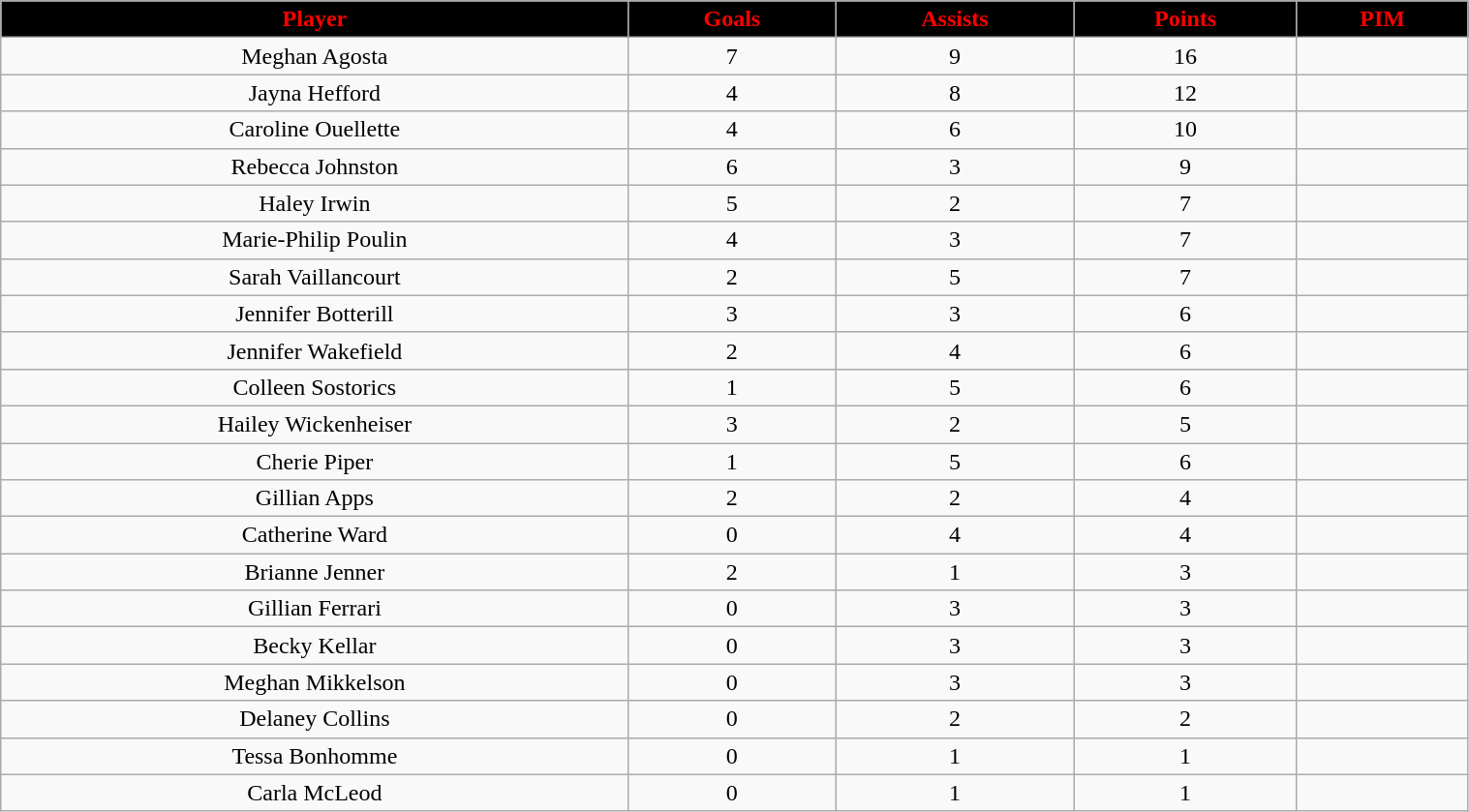<table class="wikitable" style="width:80%;">
<tr style="text-align:center; background:black; color:red;">
<td><strong>Player</strong></td>
<td><strong>Goals</strong></td>
<td><strong>Assists</strong></td>
<td><strong>Points</strong></td>
<td><strong>PIM</strong></td>
</tr>
<tr style="text-align:center;" bgcolor="">
<td>Meghan Agosta</td>
<td>7</td>
<td>9</td>
<td>16</td>
<td></td>
</tr>
<tr style="text-align:center;" bgcolor="">
<td>Jayna Hefford</td>
<td>4</td>
<td>8</td>
<td>12</td>
<td></td>
</tr>
<tr style="text-align:center;" bgcolor="">
<td>Caroline Ouellette</td>
<td>4</td>
<td>6</td>
<td>10</td>
<td></td>
</tr>
<tr style="text-align:center;" bgcolor="">
<td>Rebecca Johnston</td>
<td>6</td>
<td>3</td>
<td>9</td>
<td></td>
</tr>
<tr style="text-align:center;" bgcolor="">
<td>Haley Irwin</td>
<td>5</td>
<td>2</td>
<td>7</td>
<td></td>
</tr>
<tr style="text-align:center;" bgcolor="">
<td>Marie-Philip Poulin</td>
<td>4</td>
<td>3</td>
<td>7</td>
<td></td>
</tr>
<tr style="text-align:center;" bgcolor="">
<td>Sarah Vaillancourt</td>
<td>2</td>
<td>5</td>
<td>7</td>
<td></td>
</tr>
<tr style="text-align:center;" bgcolor="">
<td>Jennifer Botterill</td>
<td>3</td>
<td>3</td>
<td>6</td>
<td></td>
</tr>
<tr style="text-align:center;" bgcolor="">
<td>Jennifer Wakefield</td>
<td>2</td>
<td>4</td>
<td>6</td>
<td></td>
</tr>
<tr style="text-align:center;" bgcolor="">
<td>Colleen Sostorics</td>
<td>1</td>
<td>5</td>
<td>6</td>
<td></td>
</tr>
<tr style="text-align:center;" bgcolor="">
<td>Hailey Wickenheiser</td>
<td>3</td>
<td>2</td>
<td>5</td>
<td></td>
</tr>
<tr style="text-align:center;" bgcolor="">
<td>Cherie Piper</td>
<td>1</td>
<td>5</td>
<td>6</td>
<td></td>
</tr>
<tr style="text-align:center;" bgcolor="">
<td>Gillian Apps</td>
<td>2</td>
<td>2</td>
<td>4</td>
<td></td>
</tr>
<tr style="text-align:center;" bgcolor="">
<td>Catherine Ward</td>
<td>0</td>
<td>4</td>
<td>4</td>
<td></td>
</tr>
<tr style="text-align:center;" bgcolor="">
<td>Brianne Jenner</td>
<td>2</td>
<td>1</td>
<td>3</td>
<td></td>
</tr>
<tr style="text-align:center;" bgcolor="">
<td>Gillian Ferrari</td>
<td>0</td>
<td>3</td>
<td>3</td>
<td></td>
</tr>
<tr style="text-align:center;" bgcolor="">
<td>Becky Kellar</td>
<td>0</td>
<td>3</td>
<td>3</td>
<td></td>
</tr>
<tr style="text-align:center;" bgcolor="">
<td>Meghan Mikkelson</td>
<td>0</td>
<td>3</td>
<td>3</td>
<td></td>
</tr>
<tr style="text-align:center;" bgcolor="">
<td>Delaney Collins</td>
<td>0</td>
<td>2</td>
<td>2</td>
<td></td>
</tr>
<tr style="text-align:center;" bgcolor="">
<td>Tessa Bonhomme</td>
<td>0</td>
<td>1</td>
<td>1</td>
<td></td>
</tr>
<tr style="text-align:center;" bgcolor="">
<td>Carla McLeod</td>
<td>0</td>
<td>1</td>
<td>1</td>
<td></td>
</tr>
</table>
